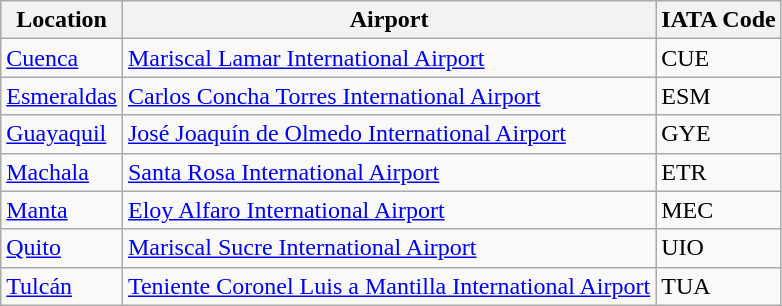<table class="wikitable">
<tr>
<th>Location</th>
<th>Airport</th>
<th>IATA Code</th>
</tr>
<tr>
<td><a href='#'>Cuenca</a></td>
<td><a href='#'>Mariscal Lamar International Airport</a></td>
<td>CUE</td>
</tr>
<tr>
<td><a href='#'>Esmeraldas</a></td>
<td><a href='#'>Carlos Concha Torres International Airport</a></td>
<td>ESM</td>
</tr>
<tr>
<td><a href='#'>Guayaquil</a></td>
<td><a href='#'>José Joaquín de Olmedo International Airport</a></td>
<td>GYE</td>
</tr>
<tr>
<td><a href='#'>Machala</a></td>
<td><a href='#'>Santa Rosa International Airport</a></td>
<td>ETR</td>
</tr>
<tr>
<td><a href='#'>Manta</a></td>
<td><a href='#'>Eloy Alfaro International Airport</a></td>
<td>MEC</td>
</tr>
<tr>
<td><a href='#'>Quito</a></td>
<td><a href='#'>Mariscal Sucre International Airport</a></td>
<td>UIO</td>
</tr>
<tr>
<td><a href='#'>Tulcán</a></td>
<td><a href='#'>Teniente Coronel Luis a Mantilla International Airport</a></td>
<td>TUA</td>
</tr>
</table>
